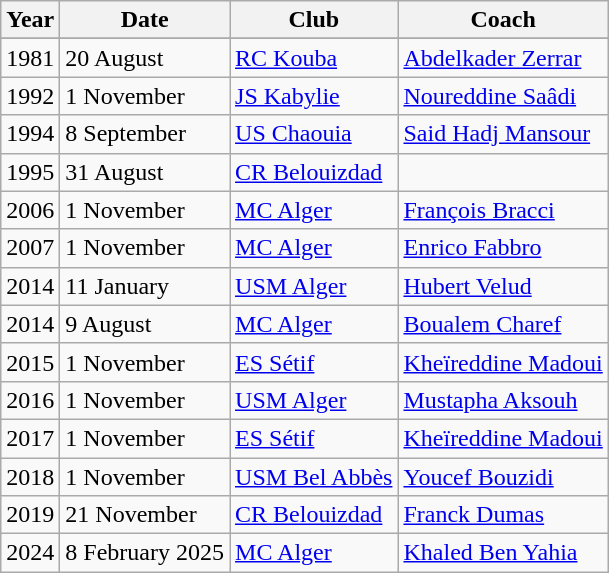<table class="wikitable" style="font-size:100%;">
<tr>
<th>Year</th>
<th>Date</th>
<th>Club</th>
<th>Coach</th>
</tr>
<tr>
</tr>
<tr>
<td>1981</td>
<td>20 August</td>
<td><a href='#'>RC Kouba</a></td>
<td> <a href='#'>Abdelkader Zerrar</a></td>
</tr>
<tr>
<td>1992</td>
<td>1 November</td>
<td><a href='#'>JS Kabylie</a></td>
<td> <a href='#'>Noureddine Saâdi</a></td>
</tr>
<tr>
<td>1994</td>
<td>8 September</td>
<td><a href='#'>US Chaouia</a></td>
<td> <a href='#'>Said Hadj Mansour</a></td>
</tr>
<tr>
<td>1995</td>
<td>31 August</td>
<td><a href='#'>CR Belouizdad</a></td>
<td></td>
</tr>
<tr>
<td>2006</td>
<td>1 November</td>
<td><a href='#'>MC Alger</a></td>
<td> <a href='#'>François Bracci</a></td>
</tr>
<tr>
<td>2007</td>
<td>1 November</td>
<td><a href='#'>MC Alger</a></td>
<td> <a href='#'>Enrico Fabbro</a></td>
</tr>
<tr>
<td>2014</td>
<td>11 January</td>
<td><a href='#'>USM Alger</a></td>
<td> <a href='#'>Hubert Velud</a></td>
</tr>
<tr>
<td>2014</td>
<td>9 August</td>
<td><a href='#'>MC Alger</a></td>
<td> <a href='#'>Boualem Charef</a></td>
</tr>
<tr>
<td>2015</td>
<td>1 November</td>
<td><a href='#'>ES Sétif</a></td>
<td> <a href='#'>Kheïreddine Madoui</a></td>
</tr>
<tr>
<td>2016</td>
<td>1 November</td>
<td><a href='#'>USM Alger</a></td>
<td> <a href='#'>Mustapha Aksouh</a></td>
</tr>
<tr>
<td>2017</td>
<td>1 November</td>
<td><a href='#'>ES Sétif</a></td>
<td> <a href='#'>Kheïreddine Madoui</a></td>
</tr>
<tr>
<td>2018</td>
<td>1 November</td>
<td><a href='#'>USM Bel Abbès</a></td>
<td> <a href='#'>Youcef Bouzidi</a></td>
</tr>
<tr>
<td>2019</td>
<td>21 November</td>
<td><a href='#'>CR Belouizdad</a></td>
<td> <a href='#'>Franck Dumas</a></td>
</tr>
<tr>
<td>2024</td>
<td>8 February 2025</td>
<td><a href='#'>MC Alger</a></td>
<td> <a href='#'>Khaled Ben Yahia</a></td>
</tr>
</table>
